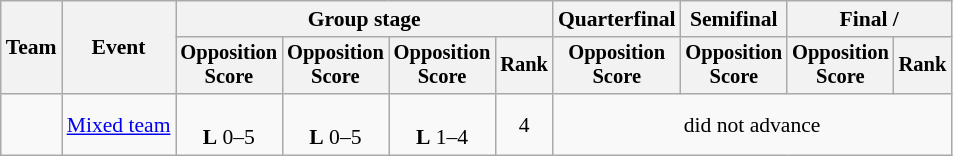<table class=wikitable style=font-size:90%;text-align:center>
<tr>
<th rowspan=2>Team</th>
<th rowspan=2>Event</th>
<th colspan=4>Group stage</th>
<th>Quarterfinal</th>
<th>Semifinal</th>
<th colspan=2>Final / </th>
</tr>
<tr style=font-size:95%>
<th>Opposition<br>Score</th>
<th>Opposition<br>Score</th>
<th>Opposition<br>Score</th>
<th>Rank</th>
<th>Opposition<br>Score</th>
<th>Opposition<br>Score</th>
<th>Opposition<br>Score</th>
<th>Rank</th>
</tr>
<tr>
<td align=left></td>
<td align=left><a href='#'>Mixed team</a></td>
<td><br><strong>L</strong> 0–5</td>
<td><br><strong>L</strong> 0–5</td>
<td><br><strong>L</strong> 1–4</td>
<td>4</td>
<td colspan=4>did not advance</td>
</tr>
</table>
